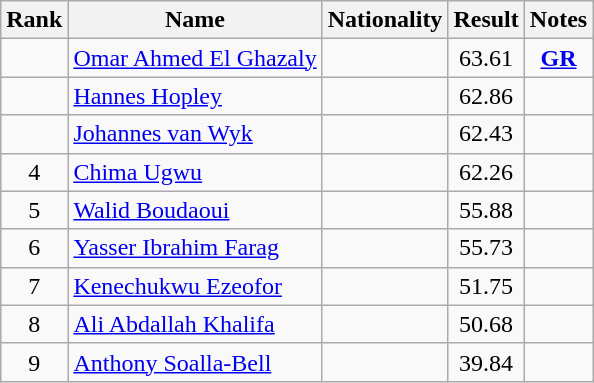<table class="wikitable sortable" style="text-align:center">
<tr>
<th>Rank</th>
<th>Name</th>
<th>Nationality</th>
<th>Result</th>
<th>Notes</th>
</tr>
<tr>
<td></td>
<td align=left><a href='#'>Omar Ahmed El Ghazaly</a></td>
<td align=left></td>
<td>63.61</td>
<td><strong><a href='#'>GR</a></strong></td>
</tr>
<tr>
<td></td>
<td align=left><a href='#'>Hannes Hopley</a></td>
<td align=left></td>
<td>62.86</td>
<td></td>
</tr>
<tr>
<td></td>
<td align=left><a href='#'>Johannes van Wyk</a></td>
<td align=left></td>
<td>62.43</td>
<td></td>
</tr>
<tr>
<td>4</td>
<td align=left><a href='#'>Chima Ugwu</a></td>
<td align=left></td>
<td>62.26</td>
<td></td>
</tr>
<tr>
<td>5</td>
<td align=left><a href='#'>Walid Boudaoui</a></td>
<td align=left></td>
<td>55.88</td>
<td></td>
</tr>
<tr>
<td>6</td>
<td align=left><a href='#'>Yasser Ibrahim Farag</a></td>
<td align=left></td>
<td>55.73</td>
<td></td>
</tr>
<tr>
<td>7</td>
<td align=left><a href='#'>Kenechukwu Ezeofor</a></td>
<td align=left></td>
<td>51.75</td>
<td></td>
</tr>
<tr>
<td>8</td>
<td align=left><a href='#'>Ali Abdallah Khalifa</a></td>
<td align=left></td>
<td>50.68</td>
<td></td>
</tr>
<tr>
<td>9</td>
<td align=left><a href='#'>Anthony Soalla-Bell</a></td>
<td></td>
<td>39.84</td>
<td></td>
</tr>
</table>
